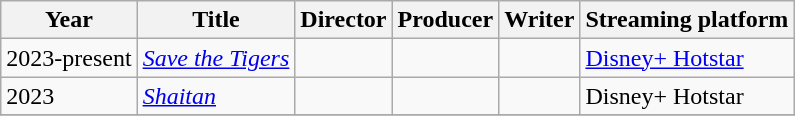<table class="wikitable">
<tr>
<th><strong>Year</strong></th>
<th>Title</th>
<th>Director</th>
<th>Producer</th>
<th>Writer</th>
<th>Streaming platform</th>
</tr>
<tr>
<td>2023-present</td>
<td><em><a href='#'>Save the Tigers</a></em></td>
<td></td>
<td></td>
<td></td>
<td><a href='#'>Disney+ Hotstar</a></td>
</tr>
<tr>
<td>2023</td>
<td><em><a href='#'>Shaitan</a></em></td>
<td></td>
<td></td>
<td></td>
<td>Disney+ Hotstar</td>
</tr>
<tr>
</tr>
</table>
